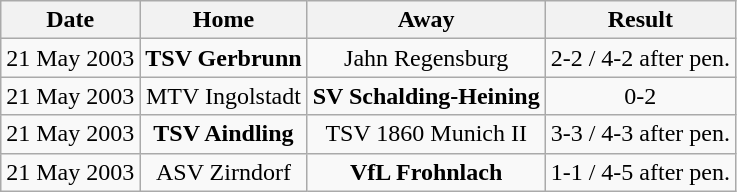<table class="wikitable">
<tr>
<th>Date</th>
<th>Home</th>
<th>Away</th>
<th>Result</th>
</tr>
<tr align="center">
<td>21 May 2003</td>
<td><strong>TSV Gerbrunn</strong></td>
<td>Jahn Regensburg</td>
<td>2-2 / 4-2 after pen.</td>
</tr>
<tr align="center">
<td>21 May 2003</td>
<td>MTV Ingolstadt</td>
<td><strong>SV Schalding-Heining</strong></td>
<td>0-2</td>
</tr>
<tr align="center">
<td>21 May 2003</td>
<td><strong>TSV Aindling</strong></td>
<td>TSV 1860 Munich II</td>
<td>3-3 / 4-3 after pen.</td>
</tr>
<tr align="center">
<td>21 May 2003</td>
<td>ASV Zirndorf</td>
<td><strong>VfL Frohnlach</strong></td>
<td>1-1 / 4-5 after pen.</td>
</tr>
</table>
